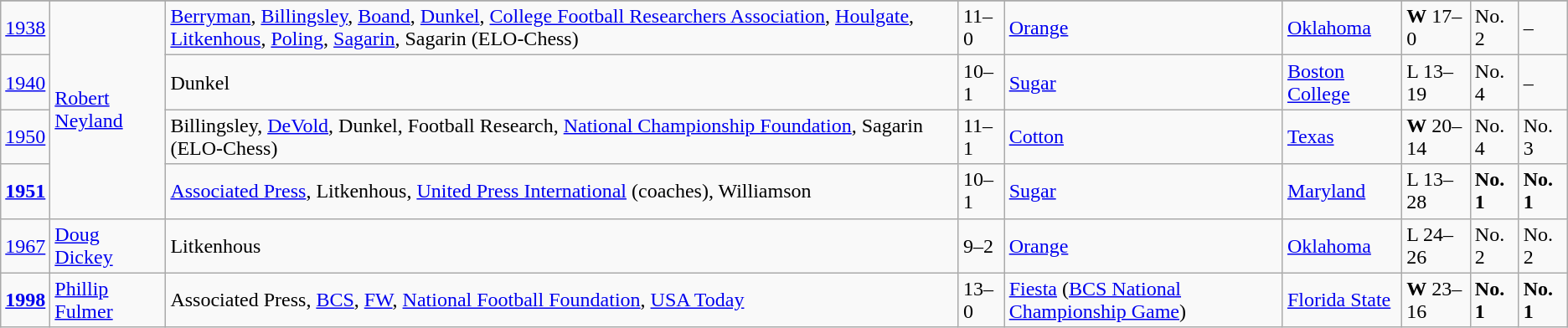<table class="wikitable">
<tr>
</tr>
<tr>
<td><a href='#'>1938</a></td>
<td rowspan="4"><a href='#'>Robert Neyland</a></td>
<td><a href='#'>Berryman</a>, <a href='#'>Billingsley</a>, <a href='#'>Boand</a>, <a href='#'>Dunkel</a>, <a href='#'>College Football Researchers Association</a>, <a href='#'>Houlgate</a>, <a href='#'>Litkenhous</a>, <a href='#'>Poling</a>, <a href='#'>Sagarin</a>, Sagarin (ELO-Chess)</td>
<td>11–0</td>
<td><a href='#'>Orange</a></td>
<td><a href='#'>Oklahoma</a></td>
<td><strong>W</strong> 17–0</td>
<td>No. 2</td>
<td>–</td>
</tr>
<tr>
<td><a href='#'>1940</a></td>
<td>Dunkel </td>
<td>10–1</td>
<td><a href='#'>Sugar</a></td>
<td><a href='#'>Boston College</a></td>
<td>L 13–19</td>
<td>No. 4</td>
<td>–</td>
</tr>
<tr>
<td><a href='#'>1950</a></td>
<td>Billingsley, <a href='#'>DeVold</a>, Dunkel, Football Research, <a href='#'>National Championship Foundation</a>, Sagarin (ELO-Chess)</td>
<td>11–1</td>
<td><a href='#'>Cotton</a></td>
<td><a href='#'>Texas</a></td>
<td><strong>W</strong> 20–14</td>
<td>No. 4</td>
<td>No. 3</td>
</tr>
<tr>
<td><strong><a href='#'>1951</a></strong></td>
<td><a href='#'>Associated Press</a>, Litkenhous, <a href='#'>United Press International</a> (coaches), Williamson</td>
<td>10–1</td>
<td><a href='#'>Sugar</a></td>
<td><a href='#'>Maryland</a></td>
<td>L 13–28</td>
<td><strong>No. 1</strong></td>
<td><strong>No. 1</strong></td>
</tr>
<tr>
<td><a href='#'>1967</a></td>
<td><a href='#'>Doug Dickey</a></td>
<td>Litkenhous</td>
<td>9–2</td>
<td><a href='#'>Orange</a></td>
<td><a href='#'>Oklahoma</a></td>
<td>L 24–26</td>
<td>No. 2</td>
<td>No. 2</td>
</tr>
<tr>
<td><strong><a href='#'>1998</a></strong></td>
<td><a href='#'>Phillip Fulmer</a></td>
<td>Associated Press, <a href='#'>BCS</a>, <a href='#'>FW</a>, <a href='#'>National Football Foundation</a>, <a href='#'>USA Today</a></td>
<td>13–0</td>
<td><a href='#'>Fiesta</a> (<a href='#'>BCS National Championship Game</a>)</td>
<td><a href='#'>Florida State</a></td>
<td><strong>W</strong> 23–16</td>
<td><strong>No. 1</strong></td>
<td><strong>No. 1</strong></td>
</tr>
</table>
